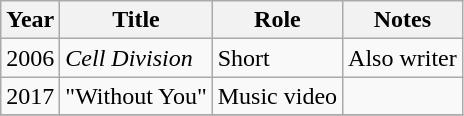<table class="wikitable sortable">
<tr>
<th>Year</th>
<th>Title</th>
<th>Role</th>
<th>Notes</th>
</tr>
<tr>
<td>2006</td>
<td><em>Cell Division</em></td>
<td>Short</td>
<td>Also writer</td>
</tr>
<tr>
<td>2017</td>
<td>"Without You" </td>
<td>Music video</td>
<td></td>
</tr>
<tr>
</tr>
</table>
